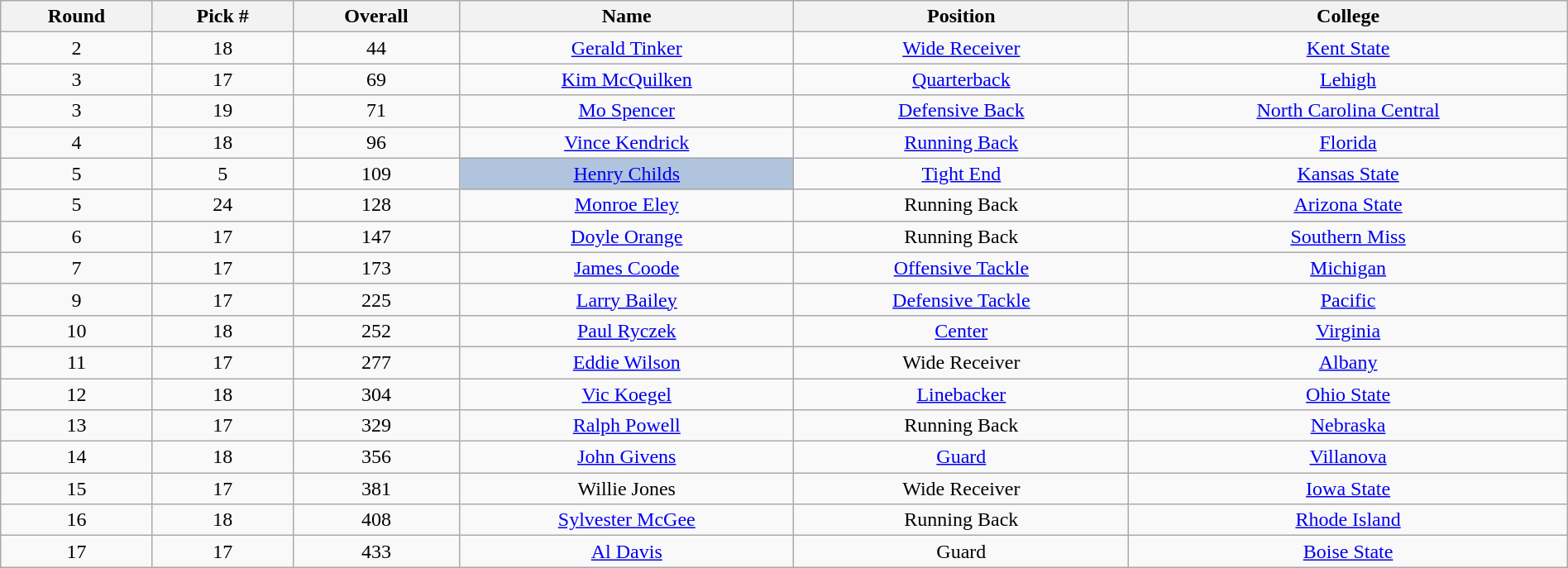<table class="wikitable sortable sortable" style="width: 100%; text-align:center">
<tr>
<th>Round</th>
<th>Pick #</th>
<th>Overall</th>
<th>Name</th>
<th>Position</th>
<th>College</th>
</tr>
<tr>
<td>2</td>
<td>18</td>
<td>44</td>
<td><a href='#'>Gerald Tinker</a></td>
<td><a href='#'>Wide Receiver</a></td>
<td><a href='#'>Kent State</a></td>
</tr>
<tr>
<td>3</td>
<td>17</td>
<td>69</td>
<td><a href='#'>Kim McQuilken</a></td>
<td><a href='#'>Quarterback</a></td>
<td><a href='#'>Lehigh</a></td>
</tr>
<tr>
<td>3</td>
<td>19</td>
<td>71</td>
<td><a href='#'>Mo Spencer</a></td>
<td><a href='#'>Defensive Back</a></td>
<td><a href='#'>North Carolina Central</a></td>
</tr>
<tr>
<td>4</td>
<td>18</td>
<td>96</td>
<td><a href='#'>Vince Kendrick</a></td>
<td><a href='#'>Running Back</a></td>
<td><a href='#'>Florida</a></td>
</tr>
<tr>
<td>5</td>
<td>5</td>
<td>109</td>
<td bgcolor=lightsteelblue><a href='#'>Henry Childs</a></td>
<td><a href='#'>Tight End</a></td>
<td><a href='#'>Kansas State</a></td>
</tr>
<tr>
<td>5</td>
<td>24</td>
<td>128</td>
<td><a href='#'>Monroe Eley</a></td>
<td>Running Back</td>
<td><a href='#'>Arizona State</a></td>
</tr>
<tr>
<td>6</td>
<td>17</td>
<td>147</td>
<td><a href='#'>Doyle Orange</a></td>
<td>Running Back</td>
<td><a href='#'>Southern Miss</a></td>
</tr>
<tr>
<td>7</td>
<td>17</td>
<td>173</td>
<td><a href='#'>James Coode</a></td>
<td><a href='#'>Offensive Tackle</a></td>
<td><a href='#'>Michigan</a></td>
</tr>
<tr>
<td>9</td>
<td>17</td>
<td>225</td>
<td><a href='#'>Larry Bailey</a></td>
<td><a href='#'>Defensive Tackle</a></td>
<td><a href='#'>Pacific</a></td>
</tr>
<tr>
<td>10</td>
<td>18</td>
<td>252</td>
<td><a href='#'>Paul Ryczek</a></td>
<td><a href='#'>Center</a></td>
<td><a href='#'>Virginia</a></td>
</tr>
<tr>
<td>11</td>
<td>17</td>
<td>277</td>
<td><a href='#'>Eddie Wilson</a></td>
<td>Wide Receiver</td>
<td><a href='#'>Albany</a></td>
</tr>
<tr>
<td>12</td>
<td>18</td>
<td>304</td>
<td><a href='#'>Vic Koegel</a></td>
<td><a href='#'>Linebacker</a></td>
<td><a href='#'>Ohio State</a></td>
</tr>
<tr>
<td>13</td>
<td>17</td>
<td>329</td>
<td><a href='#'>Ralph Powell</a></td>
<td>Running Back</td>
<td><a href='#'>Nebraska</a></td>
</tr>
<tr>
<td>14</td>
<td>18</td>
<td>356</td>
<td><a href='#'>John Givens</a></td>
<td><a href='#'>Guard</a></td>
<td><a href='#'>Villanova</a></td>
</tr>
<tr>
<td>15</td>
<td>17</td>
<td>381</td>
<td>Willie Jones</td>
<td>Wide Receiver</td>
<td><a href='#'>Iowa State</a></td>
</tr>
<tr>
<td>16</td>
<td>18</td>
<td>408</td>
<td><a href='#'>Sylvester McGee</a></td>
<td>Running Back</td>
<td><a href='#'>Rhode Island</a></td>
</tr>
<tr>
<td>17</td>
<td>17</td>
<td>433</td>
<td><a href='#'>Al Davis</a></td>
<td>Guard</td>
<td><a href='#'>Boise State</a></td>
</tr>
</table>
